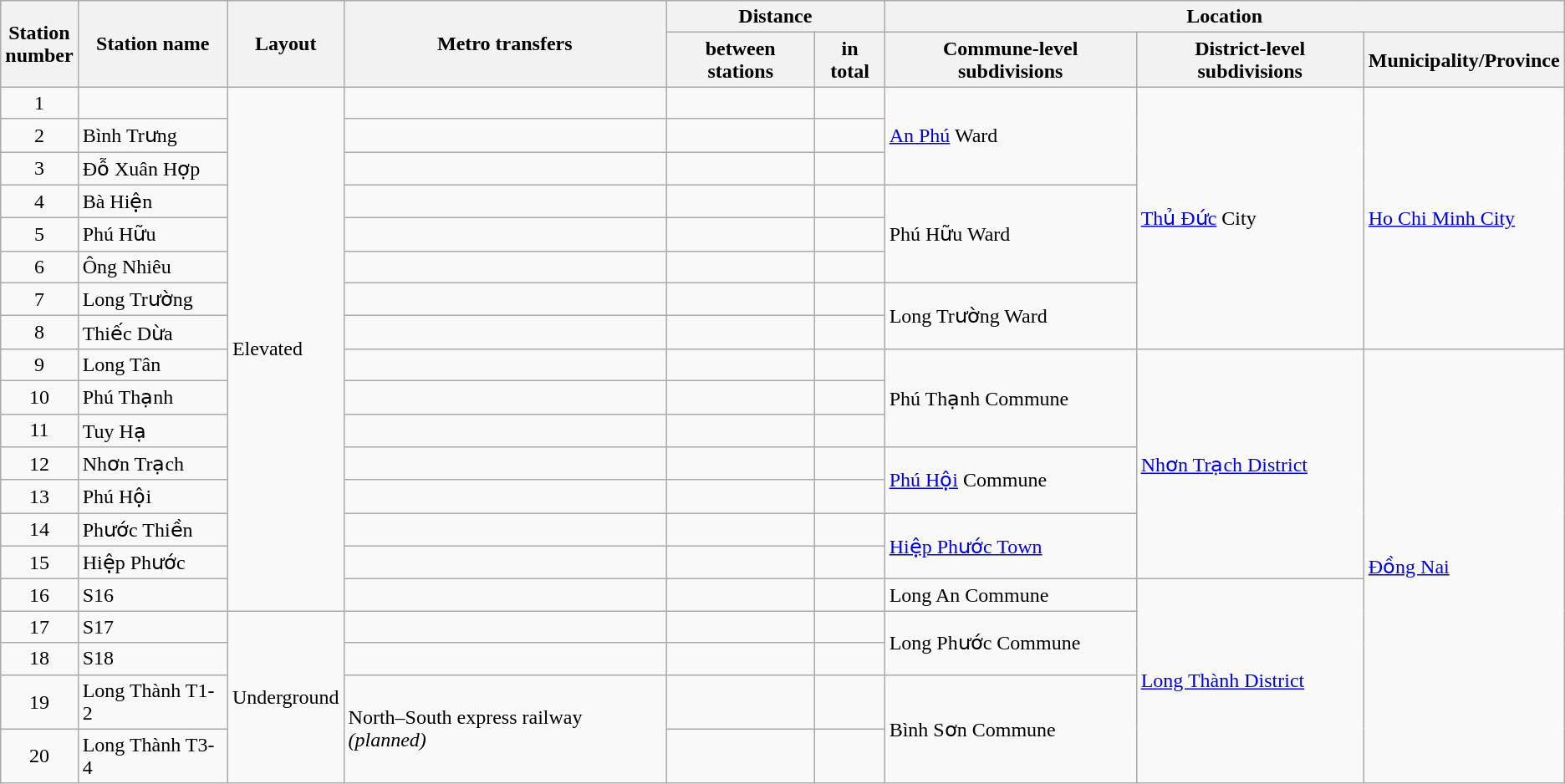<table class="wikitable">
<tr>
<th rowspan=2 width="30">Station number</th>
<th rowspan="2">Station name</th>
<th rowspan=2>Layout</th>
<th rowspan=2>Metro transfers</th>
<th colspan=2>Distance</th>
<th colspan=3>Location</th>
</tr>
<tr>
<th>between stations</th>
<th>in total</th>
<th>Commune-level subdivisions</th>
<th>District-level subdivisions</th>
<th>Municipality/Province</th>
</tr>
<tr>
<td style="text-align:center;">1</td>
<td></td>
<td rowspan="16">Elevated</td>
<td></td>
<td style="text-align:center;"></td>
<td style="text-align:center;"></td>
<td rowspan="3"><a href='#'>An Phú</a> Ward</td>
<td rowspan="8"><a href='#'>Thủ Đức</a> City</td>
<td rowspan="8"><a href='#'>Ho Chi Minh City</a></td>
</tr>
<tr>
<td style="text-align:center;">2</td>
<td>Bình Trưng</td>
<td></td>
<td style="text-align:center;"></td>
<td style="text-align:center;"></td>
</tr>
<tr>
<td style="text-align:center;">3</td>
<td>Đỗ Xuân Hợp</td>
<td></td>
<td style="text-align:center;"></td>
<td style="text-align:center;"></td>
</tr>
<tr>
<td style="text-align:center;">4</td>
<td>Bà Hiện</td>
<td></td>
<td style="text-align:center;"></td>
<td style="text-align:center;"></td>
<td rowspan="3">Phú Hữu Ward</td>
</tr>
<tr>
<td style="text-align:center;">5</td>
<td>Phú Hữu</td>
<td></td>
<td style="text-align:center;"></td>
<td style="text-align:center;"></td>
</tr>
<tr>
<td style="text-align:center;">6</td>
<td>Ông Nhiêu</td>
<td></td>
<td style="text-align:center;"></td>
<td style="text-align:center;"></td>
</tr>
<tr>
<td style="text-align:center;">7</td>
<td>Long Trường</td>
<td></td>
<td style="text-align:center;"></td>
<td style="text-align:center;"></td>
<td rowspan="2">Long Trường Ward</td>
</tr>
<tr>
<td style="text-align:center;">8</td>
<td>Thiếc Dừa</td>
<td></td>
<td style="text-align:center;"></td>
<td style="text-align:center;"></td>
</tr>
<tr>
<td style="text-align:center;">9</td>
<td>Long Tân</td>
<td></td>
<td style="text-align:center;"></td>
<td style="text-align:center;"></td>
<td rowspan="3">Phú Thạnh Commune</td>
<td rowspan="7"><a href='#'>Nhơn Trạch District</a></td>
<td rowspan="12"><a href='#'>Đồng Nai</a></td>
</tr>
<tr>
<td style="text-align:center;">10</td>
<td>Phú Thạnh</td>
<td></td>
<td style="text-align:center;"></td>
<td style="text-align:center;"></td>
</tr>
<tr>
<td style="text-align:center;">11</td>
<td>Tuy Hạ</td>
<td></td>
<td style="text-align:center;"></td>
<td style="text-align:center;"></td>
</tr>
<tr>
<td style="text-align:center;">12</td>
<td>Nhơn Trạch</td>
<td></td>
<td style="text-align:center;"></td>
<td style="text-align:center;"></td>
<td rowspan="2"><a href='#'>Phú Hội</a> Commune</td>
</tr>
<tr>
<td style="text-align:center;">13</td>
<td>Phú Hội</td>
<td></td>
<td style="text-align:center;"></td>
<td style="text-align:center;"></td>
</tr>
<tr>
<td style="text-align:center;">14</td>
<td>Phước Thiền</td>
<td></td>
<td style="text-align:center;"></td>
<td style="text-align:center;"></td>
<td rowspan="2"><a href='#'>Hiệp Phước Town</a></td>
</tr>
<tr>
<td style="text-align:center;">15</td>
<td>Hiệp Phước</td>
<td></td>
<td style="text-align:center;"></td>
<td style="text-align:center;"></td>
</tr>
<tr>
<td style="text-align:center;">16</td>
<td>S16</td>
<td></td>
<td style="text-align:center;"></td>
<td style="text-align:center;"></td>
<td>Long An Commune</td>
<td rowspan="5"><a href='#'>Long Thành District</a></td>
</tr>
<tr>
<td style="text-align:center;">17</td>
<td>S17</td>
<td rowspan="4">Underground</td>
<td></td>
<td style="text-align:center;"></td>
<td style="text-align:center;"></td>
<td rowspan="2">Long Phước Commune</td>
</tr>
<tr>
<td style="text-align:center;">18</td>
<td>S18</td>
<td></td>
<td style="text-align:center;"></td>
<td style="text-align:center;"></td>
</tr>
<tr>
<td style="text-align:center;">19</td>
<td>Long Thành T1-2</td>
<td rowspan="2">North–South express railway <em>(planned)</em></td>
<td style="text-align:center;"></td>
<td style="text-align:center;"></td>
<td rowspan="2">Bình Sơn Commune</td>
</tr>
<tr>
<td style="text-align:center;">20</td>
<td>Long Thành T3-4</td>
<td style="text-align:center;"></td>
<td style="text-align:center;"></td>
</tr>
</table>
